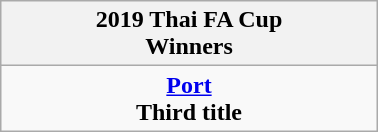<table class="wikitable" style="text-align: center; margin: 0 auto; width: 20%">
<tr>
<th>2019 Thai FA Cup<br>Winners</th>
</tr>
<tr>
<td align="center"><strong><a href='#'>Port</a></strong><br><strong>Third title</strong></td>
</tr>
</table>
